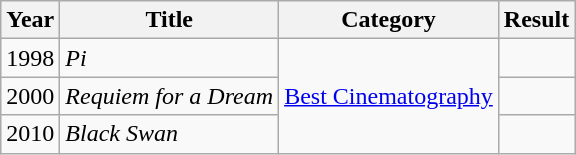<table class="wikitable">
<tr>
<th>Year</th>
<th>Title</th>
<th>Category</th>
<th>Result</th>
</tr>
<tr>
<td>1998</td>
<td><em>Pi</em></td>
<td rowspan=3><a href='#'>Best Cinematography</a></td>
<td></td>
</tr>
<tr>
<td>2000</td>
<td><em>Requiem for a Dream</em></td>
<td></td>
</tr>
<tr>
<td>2010</td>
<td><em>Black Swan</em></td>
<td></td>
</tr>
</table>
